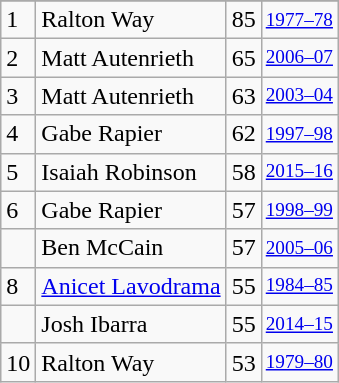<table class="wikitable">
<tr>
</tr>
<tr>
<td>1</td>
<td>Ralton Way</td>
<td>85</td>
<td style="font-size:80%;"><a href='#'>1977–78</a></td>
</tr>
<tr>
<td>2</td>
<td>Matt Autenrieth</td>
<td>65</td>
<td style="font-size:80%;"><a href='#'>2006–07</a></td>
</tr>
<tr>
<td>3</td>
<td>Matt Autenrieth</td>
<td>63</td>
<td style="font-size:80%;"><a href='#'>2003–04</a></td>
</tr>
<tr>
<td>4</td>
<td>Gabe Rapier</td>
<td>62</td>
<td style="font-size:80%;"><a href='#'>1997–98</a></td>
</tr>
<tr>
<td>5</td>
<td>Isaiah Robinson</td>
<td>58</td>
<td style="font-size:80%;"><a href='#'>2015–16</a></td>
</tr>
<tr>
<td>6</td>
<td>Gabe Rapier</td>
<td>57</td>
<td style="font-size:80%;"><a href='#'>1998–99</a></td>
</tr>
<tr>
<td></td>
<td>Ben McCain</td>
<td>57</td>
<td style="font-size:80%;"><a href='#'>2005–06</a></td>
</tr>
<tr>
<td>8</td>
<td><a href='#'>Anicet Lavodrama</a></td>
<td>55</td>
<td style="font-size:80%;"><a href='#'>1984–85</a></td>
</tr>
<tr>
<td></td>
<td>Josh Ibarra</td>
<td>55</td>
<td style="font-size:80%;"><a href='#'>2014–15</a></td>
</tr>
<tr>
<td>10</td>
<td>Ralton Way</td>
<td>53</td>
<td style="font-size:80%;"><a href='#'>1979–80</a></td>
</tr>
</table>
